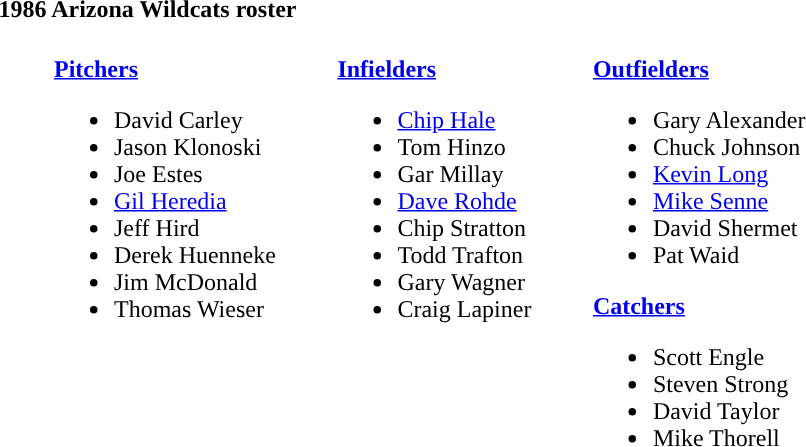<table class="toccolours" style="text-align: left; font-size:100%;">
<tr>
<th colspan="9">1986 Arizona Wildcats roster</th>
</tr>
<tr>
<td width="33"> </td>
<td valign="top"><br><strong><a href='#'>Pitchers</a></strong><ul><li>David Carley</li><li>Jason Klonoski</li><li>Joe Estes</li><li><a href='#'>Gil Heredia</a></li><li>Jeff Hird</li><li>Derek Huenneke</li><li>Jim McDonald</li><li>Thomas Wieser</li></ul></td>
<td width="33"> </td>
<td valign="top"><br><strong><a href='#'>Infielders</a></strong><ul><li><a href='#'>Chip Hale</a></li><li>Tom Hinzo</li><li>Gar Millay</li><li><a href='#'>Dave Rohde</a></li><li>Chip Stratton</li><li>Todd Trafton</li><li>Gary Wagner</li><li>Craig Lapiner</li></ul></td>
<td width="33"> </td>
<td valign="top"><br><strong><a href='#'>Outfielders</a></strong><ul><li>Gary Alexander</li><li>Chuck Johnson</li><li><a href='#'>Kevin Long</a></li><li><a href='#'>Mike Senne</a></li><li>David Shermet</li><li>Pat Waid</li></ul><strong><a href='#'>Catchers</a></strong><ul><li>Scott Engle</li><li>Steven Strong</li><li>David Taylor</li><li>Mike Thorell</li></ul></td>
</tr>
</table>
